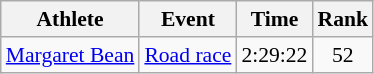<table class="wikitable" style="font-size:90%">
<tr>
<th>Athlete</th>
<th>Event</th>
<th>Time</th>
<th>Rank</th>
</tr>
<tr align=center>
<td align=left><a href='#'>Margaret Bean</a></td>
<td align=left><a href='#'>Road race</a></td>
<td>2:29:22</td>
<td>52</td>
</tr>
</table>
